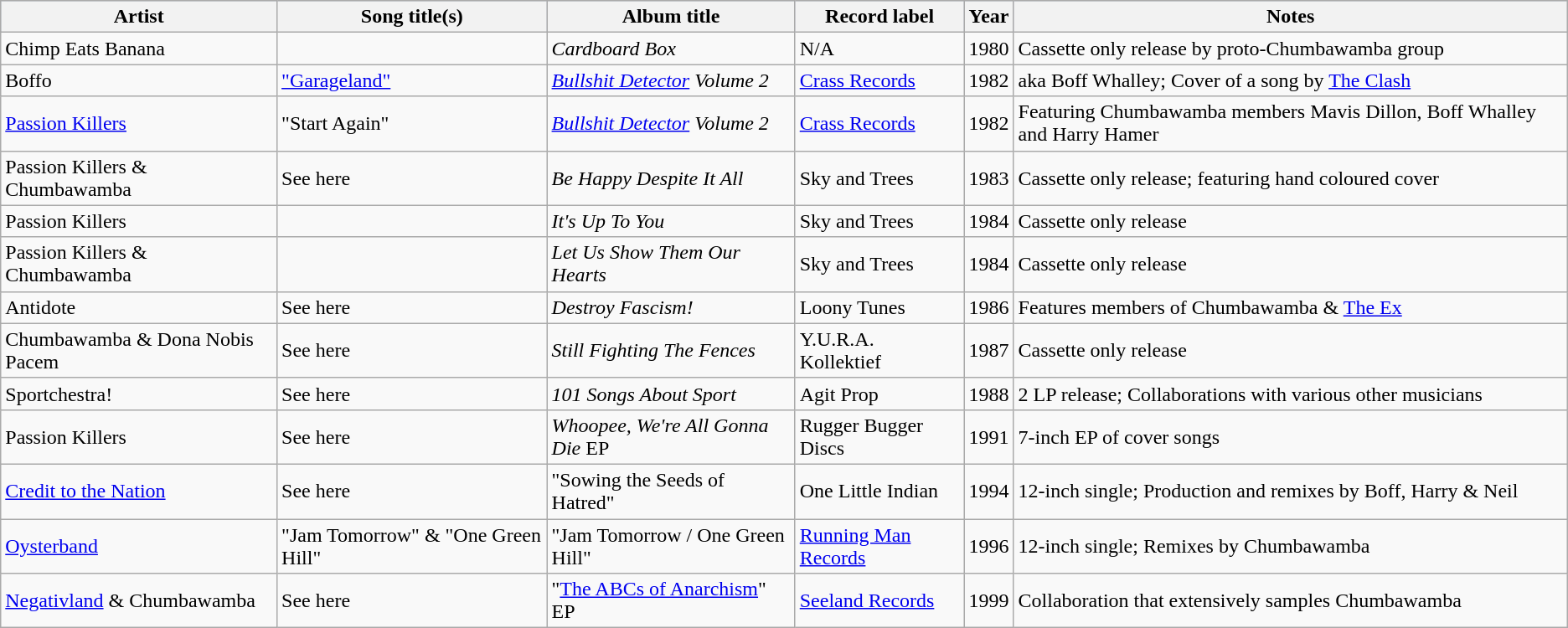<table class="wikitable">
<tr style="background:#b0c4de; text-align:center;">
<th>Artist</th>
<th>Song title(s)</th>
<th>Album title</th>
<th>Record label</th>
<th>Year</th>
<th>Notes</th>
</tr>
<tr>
<td>Chimp Eats Banana</td>
<td></td>
<td><em>Cardboard Box</em></td>
<td>N/A</td>
<td>1980</td>
<td>Cassette only release by proto-Chumbawamba group</td>
</tr>
<tr>
<td>Boffo</td>
<td><a href='#'>"Garageland"</a></td>
<td><em><a href='#'>Bullshit Detector</a> Volume 2</em></td>
<td><a href='#'>Crass Records</a></td>
<td>1982</td>
<td>aka Boff Whalley; Cover of a song by <a href='#'>The Clash</a></td>
</tr>
<tr>
<td><a href='#'>Passion Killers</a></td>
<td>"Start Again"</td>
<td><em><a href='#'>Bullshit Detector</a> Volume 2</em></td>
<td><a href='#'>Crass Records</a></td>
<td>1982</td>
<td>Featuring Chumbawamba members Mavis Dillon, Boff Whalley and Harry Hamer</td>
</tr>
<tr>
<td>Passion Killers & Chumbawamba</td>
<td>See here</td>
<td><em>Be Happy Despite It All</em></td>
<td>Sky and Trees</td>
<td>1983</td>
<td>Cassette only release; featuring hand coloured cover</td>
</tr>
<tr>
<td>Passion Killers</td>
<td></td>
<td><em>It's Up To You</em></td>
<td>Sky and Trees</td>
<td>1984</td>
<td>Cassette only release</td>
</tr>
<tr>
<td>Passion Killers & Chumbawamba</td>
<td></td>
<td><em>Let Us Show Them Our Hearts</em></td>
<td>Sky and Trees</td>
<td>1984</td>
<td>Cassette only release</td>
</tr>
<tr>
<td>Antidote</td>
<td>See here</td>
<td><em>Destroy Fascism!</em></td>
<td>Loony Tunes</td>
<td>1986</td>
<td>Features members of Chumbawamba & <a href='#'>The Ex</a></td>
</tr>
<tr>
<td>Chumbawamba & Dona Nobis Pacem</td>
<td>See here</td>
<td><em>Still Fighting The Fences</em></td>
<td>Y.U.R.A. Kollektief</td>
<td>1987</td>
<td>Cassette only release</td>
</tr>
<tr>
<td>Sportchestra!</td>
<td>See here</td>
<td><em>101 Songs About Sport</em></td>
<td>Agit Prop</td>
<td>1988</td>
<td>2 LP release; Collaborations with various other musicians</td>
</tr>
<tr>
<td>Passion Killers</td>
<td>See here</td>
<td><em>Whoopee, We're All Gonna Die</em> EP</td>
<td>Rugger Bugger Discs</td>
<td>1991</td>
<td>7-inch EP of cover songs</td>
</tr>
<tr>
<td><a href='#'>Credit to the Nation</a></td>
<td>See here</td>
<td>"Sowing the Seeds of Hatred"</td>
<td>One Little Indian</td>
<td>1994</td>
<td>12-inch single; Production and remixes by Boff, Harry & Neil</td>
</tr>
<tr>
<td><a href='#'>Oysterband</a></td>
<td>"Jam Tomorrow" & "One Green Hill"</td>
<td>"Jam Tomorrow / One Green Hill"</td>
<td><a href='#'>Running Man Records</a></td>
<td>1996</td>
<td>12-inch single; Remixes by Chumbawamba</td>
</tr>
<tr>
<td><a href='#'>Negativland</a> & Chumbawamba</td>
<td>See here</td>
<td>"<a href='#'>The ABCs of Anarchism</a>" EP</td>
<td><a href='#'>Seeland Records</a></td>
<td>1999</td>
<td>Collaboration that extensively samples Chumbawamba</td>
</tr>
</table>
